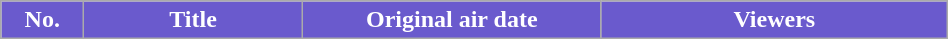<table class="wikitable plainrowheaders" style="width:50%;">
<tr>
<th scope="col" style="background:#6a5acd; color:#fff; width:3em;">No.</th>
<th scope="col" style="background:#6a5acd; color:#fff;">Title</th>
<th scope="col" style="background:#6a5acd; color:#fff; width:12em;">Original air date</th>
<th scope="col" style="background:#6a5acd; color:#fff;">Viewers<br>










</th>
</tr>
</table>
